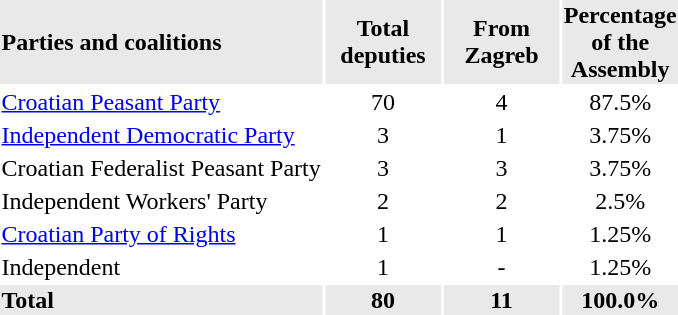<table>
<tr>
<th colspan=2 style="background-color:#E9E9E9" align=left>Parties and coalitions</th>
<th style="background-color:#E9E9E9" align=center>Total deputies</th>
<th style="background-color:#E9E9E9" align=center>From Zagreb</th>
<th style="background-color:#E9E9E9" align=center>Percentage of the Assembly</th>
</tr>
<tr>
<td align=left colspan=2><a href='#'>Croatian Peasant Party</a></td>
<td align="center">70</td>
<td align="center">4</td>
<td align="center">87.5%</td>
</tr>
<tr>
<td align=left colspan=2><a href='#'>Independent Democratic Party</a></td>
<td align="center">3</td>
<td align="center">1</td>
<td align="center">3.75%</td>
</tr>
<tr>
<td align=left colspan=2>Croatian Federalist Peasant Party</td>
<td align="center">3</td>
<td align="center">3</td>
<td align="center">3.75%</td>
</tr>
<tr>
<td align=left colspan=2>Independent Workers' Party</td>
<td align="center">2</td>
<td align="center">2</td>
<td align="center">2.5%</td>
</tr>
<tr>
<td align=left colspan=2><a href='#'>Croatian Party of Rights</a></td>
<td align="center">1</td>
<td align="center">1</td>
<td align="center">1.25%</td>
</tr>
<tr>
<td align=left colspan=2>Independent</td>
<td align="center">1</td>
<td align="center">-</td>
<td align="center">1.25%</td>
</tr>
<tr>
<td align=left colspan=2 style="background-color:#E9E9E9"><strong>Total</strong></td>
<td width="75" align="center" style="background-color:#E9E9E9"><strong>80</strong></td>
<td width="75" align="center" style="background-color:#E9E9E9"><strong>11</strong></td>
<td width="75" align="center" style="background-color:#E9E9E9"><strong>100.0%</strong></td>
</tr>
<tr>
<td></td>
</tr>
</table>
